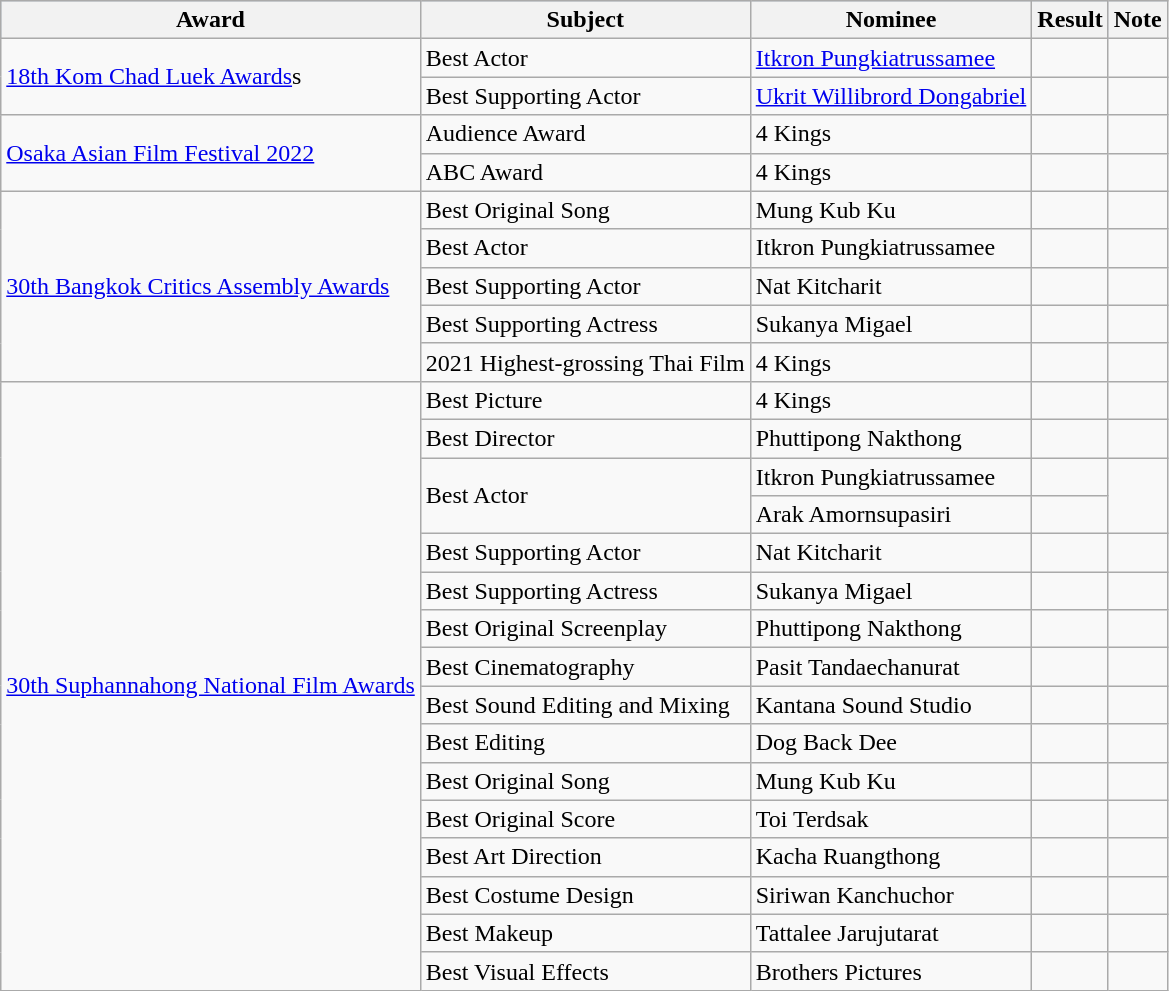<table class="wikitable">
<tr style="background:#b0c4de; text-align:center;">
<th>Award</th>
<th>Subject</th>
<th>Nominee</th>
<th>Result</th>
<th>Note</th>
</tr>
<tr>
<td rowspan=2><a href='#'>18th Kom Chad Luek Awards</a>s</td>
<td>Best Actor</td>
<td><a href='#'>Itkron Pungkiatrussamee</a></td>
<td></td>
<td></td>
</tr>
<tr>
<td>Best Supporting Actor</td>
<td><a href='#'>Ukrit Willibrord Dongabriel</a></td>
<td></td>
<td></td>
</tr>
<tr>
<td rowspan=2><a href='#'>Osaka Asian Film Festival 2022</a></td>
<td>Audience Award</td>
<td>4 Kings</td>
<td></td>
<td></td>
</tr>
<tr>
<td>ABC Award</td>
<td>4 Kings</td>
<td></td>
<td></td>
</tr>
<tr>
<td rowspan=5><a href='#'>30th Bangkok Critics Assembly Awards</a></td>
<td>Best Original Song</td>
<td>Mung Kub Ku</td>
<td></td>
<td></td>
</tr>
<tr>
<td>Best Actor</td>
<td>Itkron Pungkiatrussamee</td>
<td></td>
<td></td>
</tr>
<tr>
<td>Best Supporting Actor</td>
<td>Nat Kitcharit</td>
<td></td>
<td></td>
</tr>
<tr>
<td>Best Supporting Actress</td>
<td>Sukanya Migael</td>
<td></td>
<td></td>
</tr>
<tr>
<td>2021 Highest-grossing Thai Film</td>
<td>4 Kings</td>
<td></td>
<td></td>
</tr>
<tr>
<td rowspan=20><a href='#'>30th Suphannahong National Film Awards</a></td>
<td>Best Picture</td>
<td>4 Kings</td>
<td></td>
<td></td>
</tr>
<tr>
<td>Best Director</td>
<td>Phuttipong Nakthong</td>
<td></td>
<td></td>
</tr>
<tr>
<td rowspan=2>Best Actor</td>
<td>Itkron Pungkiatrussamee</td>
<td></td>
<td rowspan=2></td>
</tr>
<tr>
<td>Arak Amornsupasiri</td>
<td></td>
</tr>
<tr>
<td>Best Supporting Actor</td>
<td>Nat Kitcharit</td>
<td></td>
<td></td>
</tr>
<tr>
<td>Best Supporting Actress</td>
<td>Sukanya Migael</td>
<td></td>
<td></td>
</tr>
<tr>
<td>Best Original Screenplay</td>
<td>Phuttipong Nakthong</td>
<td></td>
<td></td>
</tr>
<tr>
<td>Best Cinematography</td>
<td>Pasit Tandaechanurat</td>
<td></td>
<td></td>
</tr>
<tr>
<td>Best Sound Editing and Mixing</td>
<td>Kantana Sound Studio</td>
<td></td>
<td></td>
</tr>
<tr>
<td>Best Editing</td>
<td>Dog Back Dee</td>
<td></td>
<td></td>
</tr>
<tr>
<td>Best Original Song</td>
<td>Mung Kub Ku</td>
<td></td>
<td></td>
</tr>
<tr>
<td>Best Original Score</td>
<td>Toi Terdsak</td>
<td></td>
<td></td>
</tr>
<tr>
<td>Best Art Direction</td>
<td>Kacha Ruangthong</td>
<td></td>
<td></td>
</tr>
<tr>
<td>Best Costume Design</td>
<td>Siriwan Kanchuchor</td>
<td></td>
<td></td>
</tr>
<tr>
<td>Best Makeup</td>
<td>Tattalee Jarujutarat</td>
<td></td>
<td></td>
</tr>
<tr>
<td>Best Visual Effects</td>
<td>Brothers Pictures</td>
<td></td>
<td></td>
</tr>
</table>
